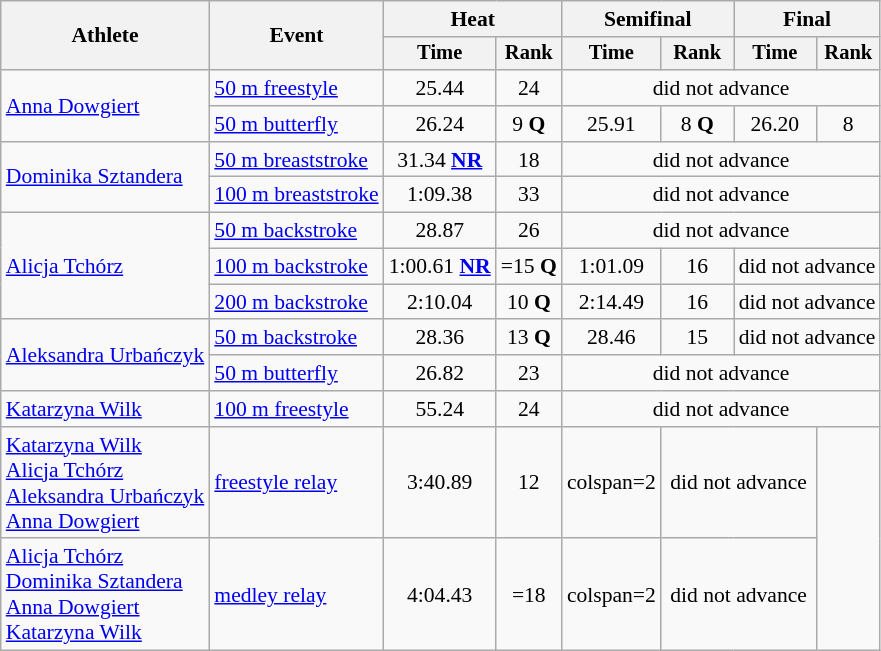<table class=wikitable style="font-size:90%">
<tr>
<th rowspan="2">Athlete</th>
<th rowspan="2">Event</th>
<th colspan="2">Heat</th>
<th colspan="2">Semifinal</th>
<th colspan="2">Final</th>
</tr>
<tr style="font-size:95%">
<th>Time</th>
<th>Rank</th>
<th>Time</th>
<th>Rank</th>
<th>Time</th>
<th>Rank</th>
</tr>
<tr align=center>
<td align=left rowspan=2><a href='#'>Anna Dowgiert</a></td>
<td align=left><a href='#'>50 m freestyle</a></td>
<td>25.44</td>
<td>24</td>
<td colspan=4>did not advance</td>
</tr>
<tr align=center>
<td align=left><a href='#'>50 m butterfly</a></td>
<td>26.24</td>
<td>9 <strong>Q</strong></td>
<td>25.91</td>
<td>8 <strong>Q</strong></td>
<td>26.20</td>
<td>8</td>
</tr>
<tr align=center>
<td align=left rowspan=2><a href='#'>Dominika Sztandera</a></td>
<td align=left><a href='#'>50 m breaststroke</a></td>
<td>31.34 <strong><a href='#'>NR</a></strong></td>
<td>18</td>
<td colspan=4>did not advance</td>
</tr>
<tr align=center>
<td align=left><a href='#'>100 m breaststroke</a></td>
<td>1:09.38</td>
<td>33</td>
<td colspan=4>did not advance</td>
</tr>
<tr align=center>
<td align=left rowspan=3><a href='#'>Alicja Tchórz</a></td>
<td align=left><a href='#'>50 m backstroke</a></td>
<td>28.87</td>
<td>26</td>
<td colspan=4>did not advance</td>
</tr>
<tr align=center>
<td align=left><a href='#'>100 m backstroke</a></td>
<td>1:00.61 <strong><a href='#'>NR</a></strong></td>
<td>=15 <strong>Q</strong></td>
<td>1:01.09</td>
<td>16</td>
<td colspan=2>did not advance</td>
</tr>
<tr align=center>
<td align=left><a href='#'>200 m backstroke</a></td>
<td>2:10.04</td>
<td>10 <strong>Q</strong></td>
<td>2:14.49</td>
<td>16</td>
<td colspan=2>did not advance</td>
</tr>
<tr align=center>
<td align=left rowspan=2><a href='#'>Aleksandra Urbańczyk</a></td>
<td align=left><a href='#'>50 m backstroke</a></td>
<td>28.36</td>
<td>13 <strong>Q</strong></td>
<td>28.46</td>
<td>15</td>
<td colspan=2>did not advance</td>
</tr>
<tr align=center>
<td align=left><a href='#'>50 m butterfly</a></td>
<td>26.82</td>
<td>23</td>
<td colspan=4>did not advance</td>
</tr>
<tr align=center>
<td align=left><a href='#'>Katarzyna Wilk</a></td>
<td align=left><a href='#'>100 m freestyle</a></td>
<td>55.24</td>
<td>24</td>
<td colspan=4>did not advance</td>
</tr>
<tr align=center>
<td align=left><a href='#'>Katarzyna Wilk</a><br><a href='#'>Alicja Tchórz</a><br><a href='#'>Aleksandra Urbańczyk</a><br><a href='#'>Anna Dowgiert</a></td>
<td align=left><a href='#'> freestyle relay</a></td>
<td>3:40.89</td>
<td>12</td>
<td>colspan=2 </td>
<td colspan=2>did not advance</td>
</tr>
<tr align=center>
<td align=left><a href='#'>Alicja Tchórz</a><br><a href='#'>Dominika Sztandera</a><br><a href='#'>Anna Dowgiert</a><br><a href='#'>Katarzyna Wilk</a></td>
<td align=left><a href='#'> medley relay</a></td>
<td>4:04.43</td>
<td>=18</td>
<td>colspan=2 </td>
<td colspan=2>did not advance</td>
</tr>
</table>
